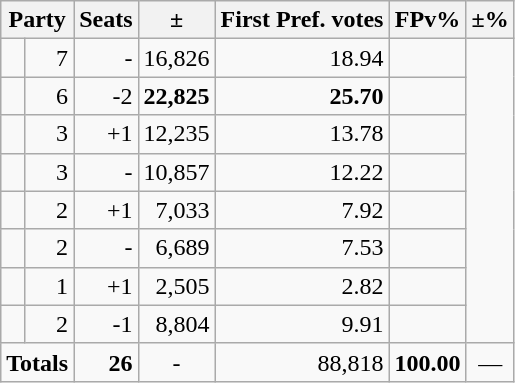<table class=wikitable>
<tr>
<th colspan=2 align=center>Party</th>
<th valign=top>Seats</th>
<th valign=top>±</th>
<th valign=top>First Pref. votes</th>
<th valign=top>FPv%</th>
<th valign=top>±%</th>
</tr>
<tr>
<td></td>
<td align=right>7</td>
<td align=right>-</td>
<td align=right>16,826</td>
<td align=right>18.94</td>
<td align=right></td>
</tr>
<tr>
<td></td>
<td align=right>6</td>
<td align=right>-2</td>
<td align=right><strong>22,825</strong></td>
<td align=right><strong>25.70</strong></td>
<td align=right></td>
</tr>
<tr>
<td></td>
<td align=right>3</td>
<td align=right>+1</td>
<td align=right>12,235</td>
<td align=right>13.78</td>
<td align=right></td>
</tr>
<tr>
<td></td>
<td align=right>3</td>
<td align=right>-</td>
<td align=right>10,857</td>
<td align=right>12.22</td>
<td align=right></td>
</tr>
<tr>
<td></td>
<td align=right>2</td>
<td align=right>+1</td>
<td align=right>7,033</td>
<td align=right>7.92</td>
<td align=right></td>
</tr>
<tr>
<td></td>
<td align=right>2</td>
<td align=right>-</td>
<td align=right>6,689</td>
<td align=right>7.53</td>
<td align=right></td>
</tr>
<tr>
<td></td>
<td align=right>1</td>
<td align=right>+1</td>
<td align=right>2,505</td>
<td align=right>2.82</td>
<td align=right></td>
</tr>
<tr>
<td></td>
<td align=right>2</td>
<td align=right>-1</td>
<td align=right>8,804</td>
<td align=right>9.91</td>
<td align=right></td>
</tr>
<tr>
<td colspan=2 align=center><strong>Totals</strong></td>
<td align=right><strong>26</strong></td>
<td align=center>-</td>
<td align=right>88,818</td>
<td align=center><strong>100.00</strong></td>
<td align=center>—</td>
</tr>
</table>
